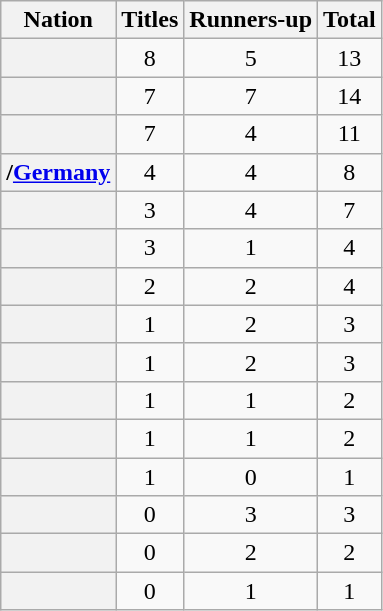<table class="wikitable plainrowheaders sortable">
<tr>
<th scope=col>Nation</th>
<th scope=col>Titles</th>
<th scope=col>Runners-up</th>
<th scope=col>Total</th>
</tr>
<tr>
<th scope=row></th>
<td align=center>8</td>
<td align=center>5</td>
<td align=center>13</td>
</tr>
<tr>
<th scope=row></th>
<td align=center>7</td>
<td align=center>7</td>
<td align=center>14</td>
</tr>
<tr>
<th scope=row></th>
<td align=center>7</td>
<td align=center>4</td>
<td align=center>11</td>
</tr>
<tr>
<th scope=row>/<a href='#'>Germany</a></th>
<td align=center>4</td>
<td align=center>4</td>
<td align=center>8</td>
</tr>
<tr>
<th scope=row></th>
<td align=center>3</td>
<td align=center>4</td>
<td align=center>7</td>
</tr>
<tr>
<th scope=row></th>
<td align=center>3</td>
<td align=center>1</td>
<td align=center>4</td>
</tr>
<tr>
<th scope=row></th>
<td align=center>2</td>
<td align=center>2</td>
<td align=center>4</td>
</tr>
<tr>
<th scope=row></th>
<td align=center>1</td>
<td align=center>2</td>
<td align=center>3</td>
</tr>
<tr>
<th scope=row></th>
<td align=center>1</td>
<td align=center>2</td>
<td align=center>3</td>
</tr>
<tr>
<th scope=row></th>
<td align=center>1</td>
<td align=center>1</td>
<td align=center>2</td>
</tr>
<tr>
<th scope=row></th>
<td align=center>1</td>
<td align=center>1</td>
<td align=center>2</td>
</tr>
<tr>
<th scope=row></th>
<td align=center>1</td>
<td align=center>0</td>
<td align=center>1</td>
</tr>
<tr>
<th scope=row></th>
<td align=center>0</td>
<td align=center>3</td>
<td align=center>3</td>
</tr>
<tr>
<th scope=row></th>
<td align=center>0</td>
<td align=center>2</td>
<td align=center>2</td>
</tr>
<tr>
<th scope=row></th>
<td align=center>0</td>
<td align=center>1</td>
<td align=center>1</td>
</tr>
</table>
